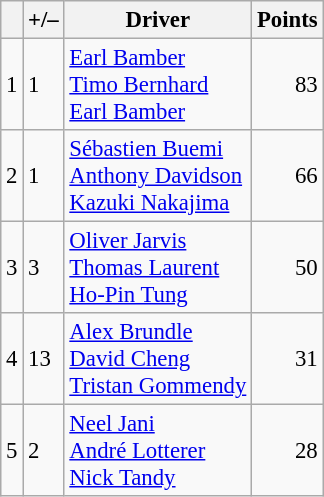<table class="wikitable" style="font-size: 95%;">
<tr>
<th scope="col"></th>
<th scope="col">+/–</th>
<th scope="col">Driver</th>
<th scope="col">Points</th>
</tr>
<tr>
<td align="center">1</td>
<td align="left"> 1</td>
<td> <a href='#'>Earl Bamber</a><br> <a href='#'>Timo Bernhard</a><br> <a href='#'>Earl Bamber</a></td>
<td align="right">83</td>
</tr>
<tr>
<td align="center">2</td>
<td align="left"> 1</td>
<td> <a href='#'>Sébastien Buemi</a><br> <a href='#'>Anthony Davidson</a><br> <a href='#'>Kazuki Nakajima</a></td>
<td align="right">66</td>
</tr>
<tr>
<td align="center">3</td>
<td align="left"> 3</td>
<td> <a href='#'>Oliver Jarvis</a><br> <a href='#'>Thomas Laurent</a><br> <a href='#'>Ho-Pin Tung</a></td>
<td align="right">50</td>
</tr>
<tr>
<td align="center">4</td>
<td align="left"> 13</td>
<td> <a href='#'>Alex Brundle</a><br> <a href='#'>David Cheng</a><br> <a href='#'>Tristan Gommendy</a></td>
<td align="right">31</td>
</tr>
<tr>
<td align="center">5</td>
<td align="left"> 2</td>
<td> <a href='#'>Neel Jani</a><br> <a href='#'>André Lotterer</a><br> <a href='#'>Nick Tandy</a></td>
<td align="right">28</td>
</tr>
</table>
